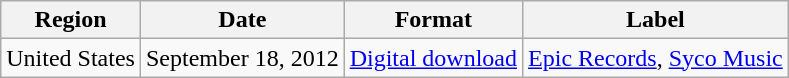<table class="wikitable">
<tr>
<th>Region</th>
<th>Date</th>
<th>Format</th>
<th>Label</th>
</tr>
<tr>
<td>United States</td>
<td>September 18, 2012</td>
<td><a href='#'>Digital download</a></td>
<td><a href='#'>Epic Records</a>, <a href='#'>Syco Music</a></td>
</tr>
</table>
